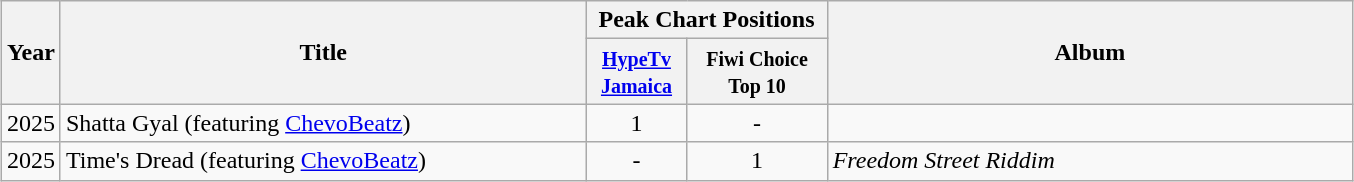<table class="wikitable" style="margin:auto;">
<tr>
<th rowspan="2" style="width:15px;">Year</th>
<th rowspan="2" style="width:343px;">Title</th>
<th colspan="2">Peak Chart Positions</th>
<th rowspan="2" style="width:343px;">Album</th>
</tr>
<tr>
<th style="width:60px;"><small><a href='#'>HypeTv Jamaica</a></small></th>
<th style="width:86px;"><small>Fiwi Choice Top 10</small></th>
</tr>
<tr>
<td>2025</td>
<td>Shatta Gyal (featuring <a href='#'>ChevoBeatz</a>)</td>
<td style="text-align:center;">1</td>
<td style="text-align:center;">-</td>
<td></td>
</tr>
<tr>
<td>2025</td>
<td>Time's Dread (featuring <a href='#'>ChevoBeatz</a>)</td>
<td style="text-align:center;">-</td>
<td style="text-align:center;">1</td>
<td><em>Freedom Street Riddim</em></td>
</tr>
</table>
